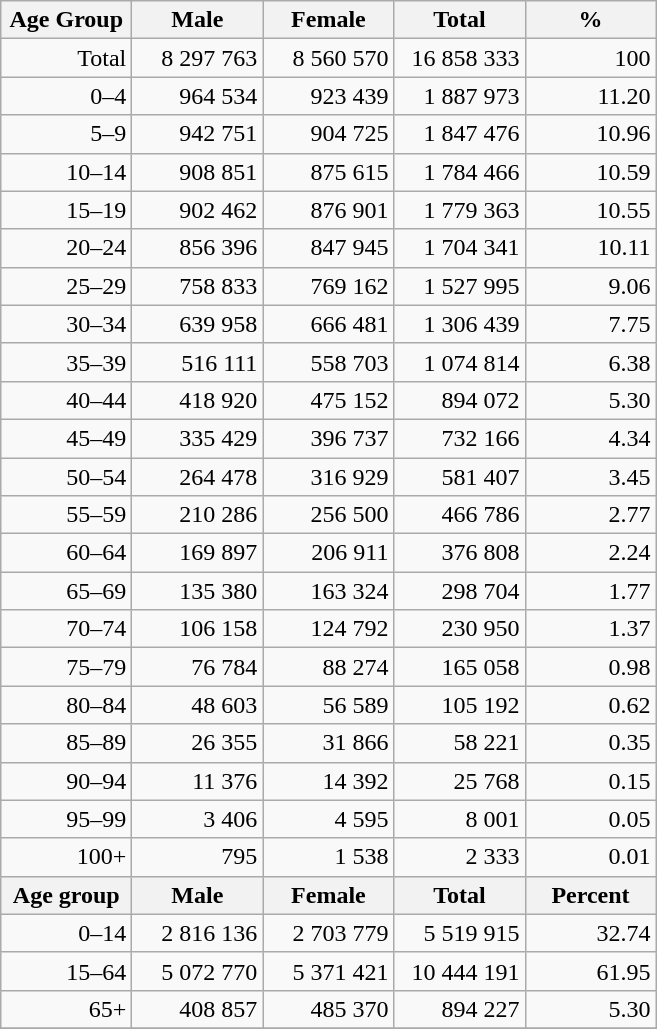<table class="wikitable">
<tr>
<th width="80pt">Age Group</th>
<th width="80pt">Male</th>
<th width="80pt">Female</th>
<th width="80pt">Total</th>
<th width="80pt">%</th>
</tr>
<tr>
<td align="right">Total</td>
<td align="right">8 297 763</td>
<td align="right">8 560 570</td>
<td align="right">16 858 333</td>
<td align="right">100</td>
</tr>
<tr>
<td align="right">0–4</td>
<td align="right">964 534</td>
<td align="right">923 439</td>
<td align="right">1 887 973</td>
<td align="right">11.20</td>
</tr>
<tr>
<td align="right">5–9</td>
<td align="right">942 751</td>
<td align="right">904 725</td>
<td align="right">1 847 476</td>
<td align="right">10.96</td>
</tr>
<tr>
<td align="right">10–14</td>
<td align="right">908 851</td>
<td align="right">875 615</td>
<td align="right">1 784 466</td>
<td align="right">10.59</td>
</tr>
<tr>
<td align="right">15–19</td>
<td align="right">902 462</td>
<td align="right">876 901</td>
<td align="right">1 779 363</td>
<td align="right">10.55</td>
</tr>
<tr>
<td align="right">20–24</td>
<td align="right">856 396</td>
<td align="right">847 945</td>
<td align="right">1 704 341</td>
<td align="right">10.11</td>
</tr>
<tr>
<td align="right">25–29</td>
<td align="right">758 833</td>
<td align="right">769 162</td>
<td align="right">1 527 995</td>
<td align="right">9.06</td>
</tr>
<tr>
<td align="right">30–34</td>
<td align="right">639 958</td>
<td align="right">666 481</td>
<td align="right">1 306 439</td>
<td align="right">7.75</td>
</tr>
<tr>
<td align="right">35–39</td>
<td align="right">516 111</td>
<td align="right">558 703</td>
<td align="right">1 074 814</td>
<td align="right">6.38</td>
</tr>
<tr>
<td align="right">40–44</td>
<td align="right">418 920</td>
<td align="right">475 152</td>
<td align="right">894 072</td>
<td align="right">5.30</td>
</tr>
<tr>
<td align="right">45–49</td>
<td align="right">335 429</td>
<td align="right">396 737</td>
<td align="right">732 166</td>
<td align="right">4.34</td>
</tr>
<tr>
<td align="right">50–54</td>
<td align="right">264 478</td>
<td align="right">316 929</td>
<td align="right">581 407</td>
<td align="right">3.45</td>
</tr>
<tr>
<td align="right">55–59</td>
<td align="right">210 286</td>
<td align="right">256 500</td>
<td align="right">466 786</td>
<td align="right">2.77</td>
</tr>
<tr>
<td align="right">60–64</td>
<td align="right">169 897</td>
<td align="right">206 911</td>
<td align="right">376 808</td>
<td align="right">2.24</td>
</tr>
<tr>
<td align="right">65–69</td>
<td align="right">135 380</td>
<td align="right">163 324</td>
<td align="right">298 704</td>
<td align="right">1.77</td>
</tr>
<tr>
<td align="right">70–74</td>
<td align="right">106 158</td>
<td align="right">124 792</td>
<td align="right">230 950</td>
<td align="right">1.37</td>
</tr>
<tr>
<td align="right">75–79</td>
<td align="right">76 784</td>
<td align="right">88 274</td>
<td align="right">165 058</td>
<td align="right">0.98</td>
</tr>
<tr>
<td align="right">80–84</td>
<td align="right">48 603</td>
<td align="right">56 589</td>
<td align="right">105 192</td>
<td align="right">0.62</td>
</tr>
<tr>
<td align="right">85–89</td>
<td align="right">26 355</td>
<td align="right">31 866</td>
<td align="right">58 221</td>
<td align="right">0.35</td>
</tr>
<tr>
<td align="right">90–94</td>
<td align="right">11 376</td>
<td align="right">14 392</td>
<td align="right">25 768</td>
<td align="right">0.15</td>
</tr>
<tr>
<td align="right">95–99</td>
<td align="right">3 406</td>
<td align="right">4 595</td>
<td align="right">8 001</td>
<td align="right">0.05</td>
</tr>
<tr>
<td align="right">100+</td>
<td align="right">795</td>
<td align="right">1 538</td>
<td align="right">2 333</td>
<td align="right">0.01</td>
</tr>
<tr>
<th width="50">Age group</th>
<th width="80pt">Male</th>
<th width="80">Female</th>
<th width="80">Total</th>
<th width="50">Percent</th>
</tr>
<tr>
<td align="right">0–14</td>
<td align="right">2 816 136</td>
<td align="right">2 703 779</td>
<td align="right">5 519 915</td>
<td align="right">32.74</td>
</tr>
<tr>
<td align="right">15–64</td>
<td align="right">5 072 770</td>
<td align="right">5 371 421</td>
<td align="right">10 444 191</td>
<td align="right">61.95</td>
</tr>
<tr>
<td align="right">65+</td>
<td align="right">408 857</td>
<td align="right">485 370</td>
<td align="right">894 227</td>
<td align="right">5.30</td>
</tr>
<tr>
</tr>
</table>
